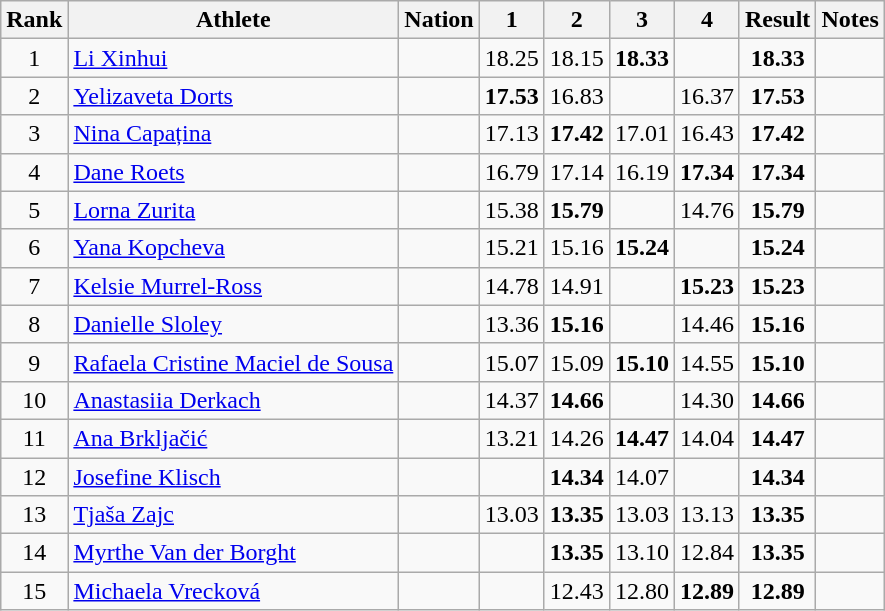<table class="wikitable sortable" style="text-align:center">
<tr>
<th>Rank</th>
<th>Athlete</th>
<th>Nation</th>
<th>1</th>
<th>2</th>
<th>3</th>
<th>4</th>
<th>Result</th>
<th>Notes</th>
</tr>
<tr>
<td>1</td>
<td align=left><a href='#'>Li Xinhui</a></td>
<td align=left></td>
<td>18.25</td>
<td>18.15</td>
<td><strong>18.33</strong></td>
<td></td>
<td><strong>18.33</strong></td>
<td></td>
</tr>
<tr>
<td>2</td>
<td align=left><a href='#'>Yelizaveta Dorts</a></td>
<td align=left></td>
<td><strong>17.53</strong></td>
<td>16.83</td>
<td></td>
<td>16.37</td>
<td><strong>17.53</strong></td>
<td></td>
</tr>
<tr>
<td>3</td>
<td align=left><a href='#'>Nina Capațina</a></td>
<td align=left></td>
<td>17.13</td>
<td><strong>17.42</strong></td>
<td>17.01</td>
<td>16.43</td>
<td><strong>17.42</strong></td>
<td></td>
</tr>
<tr>
<td>4</td>
<td align=left><a href='#'>Dane Roets</a></td>
<td align=left></td>
<td>16.79</td>
<td>17.14</td>
<td>16.19</td>
<td><strong>17.34</strong></td>
<td><strong>17.34</strong></td>
<td></td>
</tr>
<tr>
<td>5</td>
<td align=left><a href='#'>Lorna Zurita</a></td>
<td align=left></td>
<td>15.38</td>
<td><strong>15.79</strong></td>
<td></td>
<td>14.76</td>
<td><strong>15.79</strong></td>
<td></td>
</tr>
<tr>
<td>6</td>
<td align=left><a href='#'>Yana Kopcheva</a></td>
<td align=left></td>
<td>15.21</td>
<td>15.16</td>
<td><strong>15.24</strong></td>
<td></td>
<td><strong>15.24</strong></td>
<td></td>
</tr>
<tr>
<td>7</td>
<td align=left><a href='#'>Kelsie Murrel-Ross</a></td>
<td align=left></td>
<td>14.78</td>
<td>14.91</td>
<td></td>
<td><strong>15.23</strong></td>
<td><strong>15.23</strong></td>
<td></td>
</tr>
<tr>
<td>8</td>
<td align=left><a href='#'>Danielle Sloley</a></td>
<td align=left></td>
<td>13.36</td>
<td><strong>15.16</strong></td>
<td></td>
<td>14.46</td>
<td><strong>15.16</strong></td>
<td></td>
</tr>
<tr>
<td>9</td>
<td align=left><a href='#'>Rafaela Cristine Maciel de Sousa</a></td>
<td align=left></td>
<td>15.07</td>
<td>15.09</td>
<td><strong>15.10</strong></td>
<td>14.55</td>
<td><strong>15.10</strong></td>
<td></td>
</tr>
<tr>
<td>10</td>
<td align=left><a href='#'>Anastasiia Derkach</a></td>
<td align=left></td>
<td>14.37</td>
<td><strong>14.66</strong></td>
<td></td>
<td>14.30</td>
<td><strong>14.66</strong></td>
<td></td>
</tr>
<tr>
<td>11</td>
<td align=left><a href='#'>Ana Brkljačić</a></td>
<td align=left></td>
<td>13.21</td>
<td>14.26</td>
<td><strong>14.47</strong></td>
<td>14.04</td>
<td><strong>14.47</strong></td>
<td></td>
</tr>
<tr>
<td>12</td>
<td align=left><a href='#'>Josefine Klisch</a></td>
<td align=left></td>
<td></td>
<td><strong>14.34</strong></td>
<td>14.07</td>
<td></td>
<td><strong>14.34</strong></td>
<td></td>
</tr>
<tr>
<td>13</td>
<td align=left><a href='#'>Tjaša Zajc</a></td>
<td align=left></td>
<td>13.03</td>
<td><strong>13.35</strong></td>
<td>13.03</td>
<td>13.13</td>
<td><strong>13.35</strong></td>
<td></td>
</tr>
<tr>
<td>14</td>
<td align=left><a href='#'>Myrthe Van der Borght</a></td>
<td align=left></td>
<td></td>
<td><strong>13.35</strong></td>
<td>13.10</td>
<td>12.84</td>
<td><strong>13.35</strong></td>
<td></td>
</tr>
<tr>
<td>15</td>
<td align=left><a href='#'>Michaela Vrecková</a></td>
<td align=left></td>
<td></td>
<td>12.43</td>
<td>12.80</td>
<td><strong>12.89</strong></td>
<td><strong>12.89</strong></td>
<td></td>
</tr>
</table>
